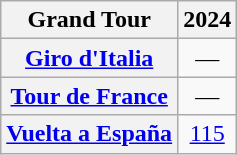<table class="wikitable plainrowheaders">
<tr>
<th scope="col">Grand Tour</th>
<th scope="col">2024</th>
</tr>
<tr style="text-align:center;">
<th scope="row"> <a href='#'>Giro d'Italia</a></th>
<td>—</td>
</tr>
<tr style="text-align:center;">
<th scope="row"> <a href='#'>Tour de France</a></th>
<td>—</td>
</tr>
<tr style="text-align:center;">
<th scope="row"> <a href='#'>Vuelta a España</a></th>
<td><a href='#'>115</a></td>
</tr>
</table>
